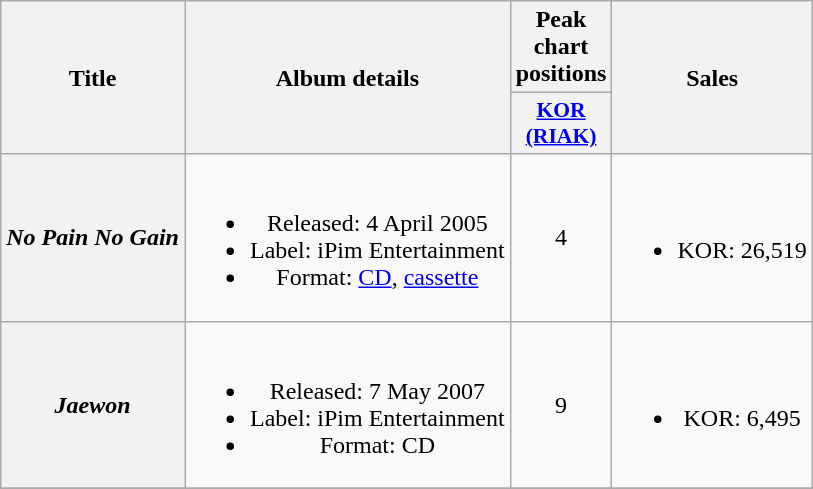<table class="wikitable plainrowheaders" style="text-align:center;">
<tr>
<th scope="col" rowspan="2">Title</th>
<th scope="col" rowspan="2">Album details</th>
<th scope="col">Peak chart positions</th>
<th scope="col" rowspan="2">Sales</th>
</tr>
<tr>
<th scope="col" style="width:2.5em;font-size:90%;"><a href='#'>KOR<br>(RIAK)</a><br></th>
</tr>
<tr>
<th scope="row"><em>No Pain No Gain</em></th>
<td><br><ul><li>Released: 4 April 2005</li><li>Label: iPim Entertainment</li><li>Format: <a href='#'>CD</a>, <a href='#'>cassette</a></li></ul></td>
<td>4</td>
<td><br><ul><li>KOR: 26,519</li></ul></td>
</tr>
<tr>
<th scope="row"><em>Jaewon</em></th>
<td><br><ul><li>Released: 7 May 2007</li><li>Label: iPim Entertainment</li><li>Format: CD</li></ul></td>
<td>9</td>
<td><br><ul><li>KOR: 6,495</li></ul></td>
</tr>
<tr>
</tr>
</table>
